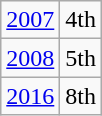<table class="wikitable">
<tr align="center">
<td><a href='#'>2007</a></td>
<td>4th</td>
</tr>
<tr align="center">
<td><a href='#'>2008</a></td>
<td>5th</td>
</tr>
<tr align="center">
<td><a href='#'>2016</a></td>
<td>8th</td>
</tr>
</table>
